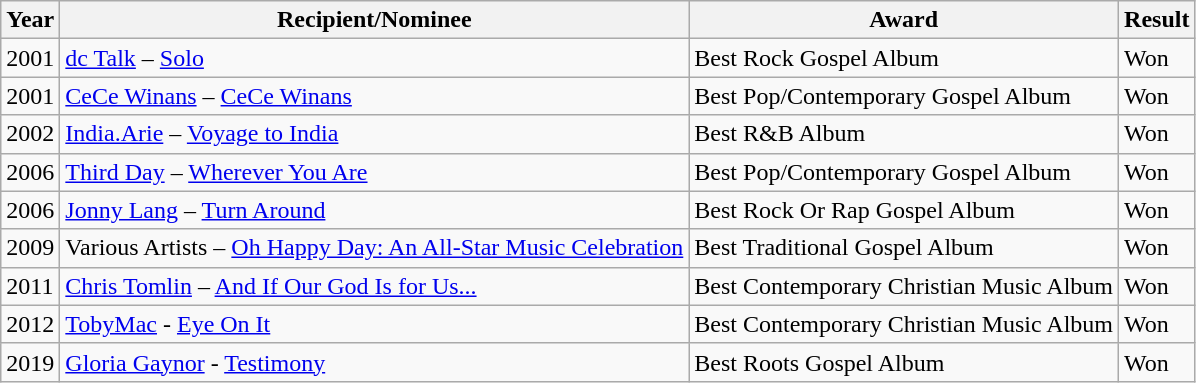<table class="wikitable">
<tr>
<th>Year</th>
<th>Recipient/Nominee</th>
<th>Award</th>
<th>Result</th>
</tr>
<tr>
<td>2001</td>
<td><a href='#'>dc Talk</a> – <a href='#'>Solo</a></td>
<td>Best Rock Gospel Album</td>
<td>Won</td>
</tr>
<tr>
<td>2001</td>
<td><a href='#'>CeCe Winans</a> – <a href='#'>CeCe Winans</a></td>
<td>Best Pop/Contemporary Gospel Album</td>
<td>Won</td>
</tr>
<tr>
<td>2002</td>
<td><a href='#'>India.Arie</a> – <a href='#'>Voyage to India</a></td>
<td>Best R&B Album</td>
<td>Won</td>
</tr>
<tr>
<td>2006</td>
<td><a href='#'>Third Day</a> – <a href='#'>Wherever You Are</a></td>
<td>Best Pop/Contemporary Gospel Album</td>
<td>Won</td>
</tr>
<tr>
<td>2006</td>
<td><a href='#'>Jonny Lang</a> – <a href='#'>Turn Around</a></td>
<td>Best Rock Or Rap Gospel Album</td>
<td>Won</td>
</tr>
<tr>
<td>2009</td>
<td>Various Artists – <a href='#'>Oh Happy Day: An All-Star Music Celebration</a></td>
<td>Best Traditional Gospel Album</td>
<td>Won</td>
</tr>
<tr>
<td>2011</td>
<td><a href='#'>Chris Tomlin</a> – <a href='#'>And If Our God Is for Us...</a></td>
<td>Best Contemporary Christian Music Album</td>
<td>Won</td>
</tr>
<tr>
<td>2012</td>
<td><a href='#'>TobyMac</a> - <a href='#'>Eye On It</a></td>
<td>Best Contemporary Christian Music Album</td>
<td>Won</td>
</tr>
<tr>
<td>2019</td>
<td><a href='#'>Gloria Gaynor</a> - <a href='#'>Testimony</a></td>
<td>Best Roots Gospel Album</td>
<td>Won</td>
</tr>
</table>
